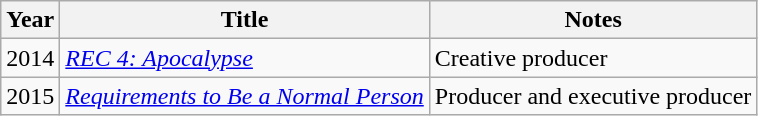<table class="wikitable sortable">
<tr>
<th>Year</th>
<th>Title</th>
<th>Notes</th>
</tr>
<tr>
<td>2014</td>
<td><em><a href='#'>REC 4: Apocalypse</a></em></td>
<td>Creative producer</td>
</tr>
<tr>
<td>2015</td>
<td><em><a href='#'>Requirements to Be a Normal Person</a></em></td>
<td>Producer and executive producer</td>
</tr>
</table>
